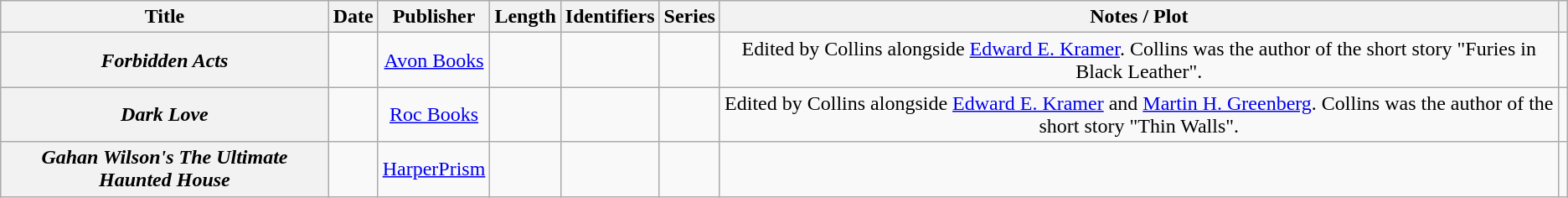<table class="wikitable sortable plainrowheaders"  style="text-align:center;">
<tr>
<th scope="col">Title</th>
<th scope="col">Date</th>
<th scope="col">Publisher</th>
<th scope="col">Length</th>
<th scope="col" class="unsortable">Identifiers</th>
<th scope="col">Series</th>
<th scope="col" class="unsortable">Notes / Plot</th>
<th scope="col" class="unsortable"></th>
</tr>
<tr>
<th scope="row"><em>Forbidden Acts</em></th>
<td></td>
<td><a href='#'>Avon Books</a></td>
<td></td>
<td><br><br></td>
<td></td>
<td>Edited by Collins alongside <a href='#'>Edward E. Kramer</a>. Collins was the author of the short story "Furies in Black Leather".</td>
<td></td>
</tr>
<tr>
<th scope="row"><em>Dark Love</em></th>
<td></td>
<td><a href='#'>Roc Books</a></td>
<td></td>
<td><br><br></td>
<td></td>
<td>Edited by Collins alongside <a href='#'>Edward E. Kramer</a> and <a href='#'>Martin H. Greenberg</a>. Collins was the author of the short story "Thin Walls".</td>
<td></td>
</tr>
<tr>
<th scope="row"><em>Gahan Wilson's The Ultimate Haunted House</em></th>
<td></td>
<td><a href='#'>HarperPrism</a></td>
<td></td>
<td><br><br></td>
<td></td>
<td></td>
<td></td>
</tr>
</table>
